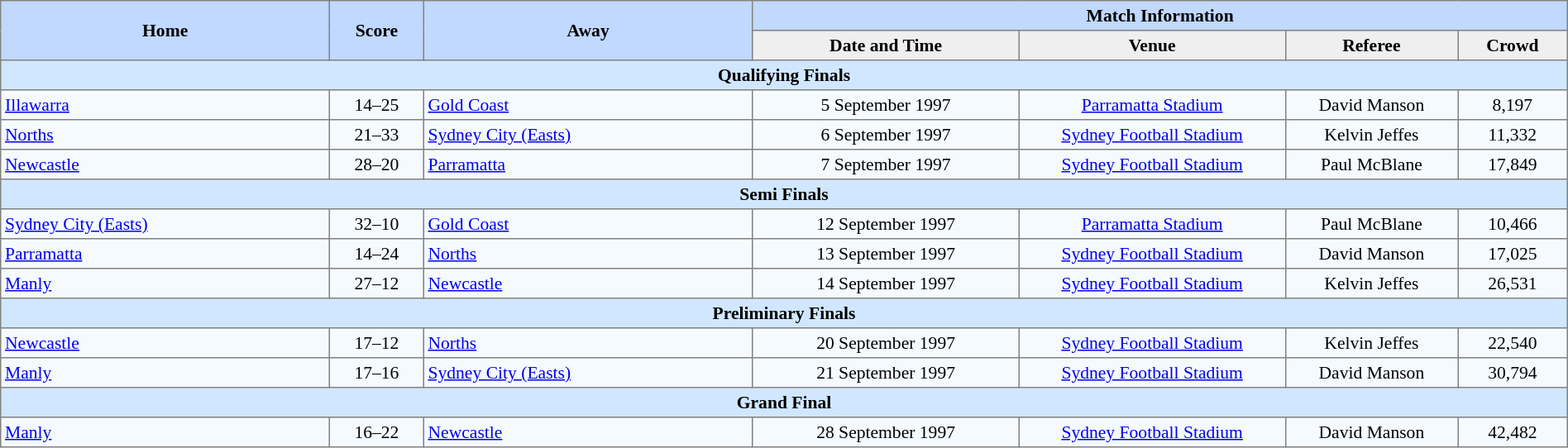<table border=1 style="border-collapse:collapse; font-size:90%; text-align:center;" cellpadding=3 cellspacing=0 width=100%>
<tr bgcolor=#C1D8FF>
<th rowspan=2 width=21%>Home</th>
<th rowspan=2 width=6%>Score</th>
<th rowspan=2 width=21%>Away</th>
<th colspan=6>Match Information</th>
</tr>
<tr bgcolor=#EFEFEF>
<th width=17%>Date and Time</th>
<th width=17%>Venue</th>
<th width=11%>Referee</th>
<th width=7%>Crowd</th>
</tr>
<tr bgcolor="#D0E7FF">
<td colspan=7><strong>Qualifying Finals</strong></td>
</tr>
<tr bgcolor=#F5FAFF>
<td align=left> <a href='#'>Illawarra</a></td>
<td>14–25</td>
<td align=left> <a href='#'>Gold Coast</a></td>
<td>5 September 1997</td>
<td><a href='#'>Parramatta Stadium</a></td>
<td>David Manson</td>
<td>8,197</td>
</tr>
<tr bgcolor=#F5FAFF>
<td align=left> <a href='#'>Norths</a></td>
<td>21–33</td>
<td align=left> <a href='#'>Sydney City (Easts)</a></td>
<td>6 September 1997</td>
<td><a href='#'>Sydney Football Stadium</a></td>
<td>Kelvin Jeffes</td>
<td>11,332</td>
</tr>
<tr bgcolor=#F5FAFF>
<td align=left> <a href='#'>Newcastle</a></td>
<td>28–20</td>
<td align=left> <a href='#'>Parramatta</a></td>
<td>7 September 1997</td>
<td><a href='#'>Sydney Football Stadium</a></td>
<td>Paul McBlane</td>
<td>17,849</td>
</tr>
<tr bgcolor="#D0E7FF">
<td colspan=7><strong>Semi Finals</strong></td>
</tr>
<tr bgcolor=#F5FAFF>
<td align=left> <a href='#'>Sydney City (Easts)</a></td>
<td>32–10</td>
<td align=left> <a href='#'>Gold Coast</a></td>
<td>12 September 1997</td>
<td><a href='#'>Parramatta Stadium</a></td>
<td>Paul McBlane</td>
<td>10,466</td>
</tr>
<tr bgcolor=#F5FAFF>
<td align=left> <a href='#'>Parramatta</a></td>
<td>14–24</td>
<td align=left> <a href='#'>Norths</a></td>
<td>13 September 1997</td>
<td><a href='#'>Sydney Football Stadium</a></td>
<td>David Manson</td>
<td>17,025</td>
</tr>
<tr bgcolor=#F5FAFF>
<td align=left> <a href='#'>Manly</a></td>
<td>27–12</td>
<td align=left> <a href='#'>Newcastle</a></td>
<td>14 September 1997</td>
<td><a href='#'>Sydney Football Stadium</a></td>
<td>Kelvin Jeffes</td>
<td>26,531</td>
</tr>
<tr bgcolor="#D0E7FF">
<td colspan=7><strong>Preliminary Finals</strong></td>
</tr>
<tr bgcolor=#F5FAFF>
<td align=left> <a href='#'>Newcastle</a></td>
<td>17–12</td>
<td align=left> <a href='#'>Norths</a></td>
<td>20 September 1997</td>
<td><a href='#'>Sydney Football Stadium</a></td>
<td>Kelvin Jeffes</td>
<td>22,540</td>
</tr>
<tr bgcolor=#F5FAFF>
<td align=left> <a href='#'>Manly</a></td>
<td>17–16</td>
<td align=left> <a href='#'>Sydney City (Easts)</a></td>
<td>21 September 1997</td>
<td><a href='#'>Sydney Football Stadium</a></td>
<td>David Manson</td>
<td>30,794</td>
</tr>
<tr bgcolor="#D0E7FF">
<td colspan=7><strong>Grand Final</strong></td>
</tr>
<tr bgcolor=#F5FAFF>
<td align=left> <a href='#'>Manly</a></td>
<td>16–22</td>
<td align=left> <a href='#'>Newcastle</a></td>
<td>28 September 1997</td>
<td><a href='#'>Sydney Football Stadium</a></td>
<td>David Manson</td>
<td>42,482</td>
</tr>
</table>
